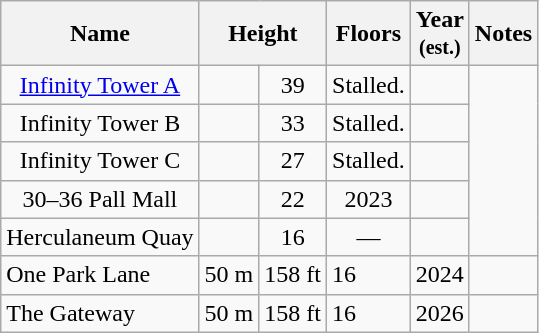<table class="wikitable sortable">
<tr>
<th>Name</th>
<th colspan=2>Height</th>
<th>Floors</th>
<th>Year<br><small>(est.)</small></th>
<th>Notes</th>
</tr>
<tr>
<td align="center"><a href='#'>Infinity Tower A</a></td>
<td></td>
<td align="center">39</td>
<td align="center">Stalled.</td>
<td align="center"></td>
</tr>
<tr>
<td align="center">Infinity Tower B</td>
<td></td>
<td align="center">33</td>
<td align="center">Stalled.</td>
<td align="center"></td>
</tr>
<tr>
<td align="center">Infinity Tower C</td>
<td></td>
<td align="center">27</td>
<td align="center">Stalled.</td>
<td align="center"></td>
</tr>
<tr>
<td align="center">30–36 Pall Mall</td>
<td></td>
<td align="center">22</td>
<td align="center">2023</td>
<td align="center"></td>
</tr>
<tr>
<td align="center">Herculaneum Quay</td>
<td></td>
<td align="center">16</td>
<td align="center">—</td>
<td align="center"></td>
</tr>
<tr>
<td>One Park Lane</td>
<td>50 m</td>
<td>158 ft</td>
<td>16</td>
<td>2024</td>
<td></td>
</tr>
<tr>
<td>The Gateway</td>
<td>50 m</td>
<td>158 ft</td>
<td>16</td>
<td>2026</td>
<td></td>
</tr>
</table>
